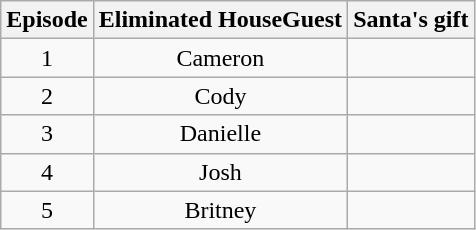<table class="wikitable sortable" style="text-align:center;">
<tr>
<th scope="col">Episode</th>
<th scope="col">Eliminated HouseGuest</th>
<th scope="col">Santa's gift</th>
</tr>
<tr>
<td>1</td>
<td>Cameron</td>
<td></td>
</tr>
<tr>
<td>2</td>
<td>Cody</td>
<td></td>
</tr>
<tr>
<td>3</td>
<td>Danielle</td>
<td></td>
</tr>
<tr>
<td>4</td>
<td>Josh</td>
<td></td>
</tr>
<tr>
<td>5</td>
<td>Britney</td>
<td></td>
</tr>
</table>
